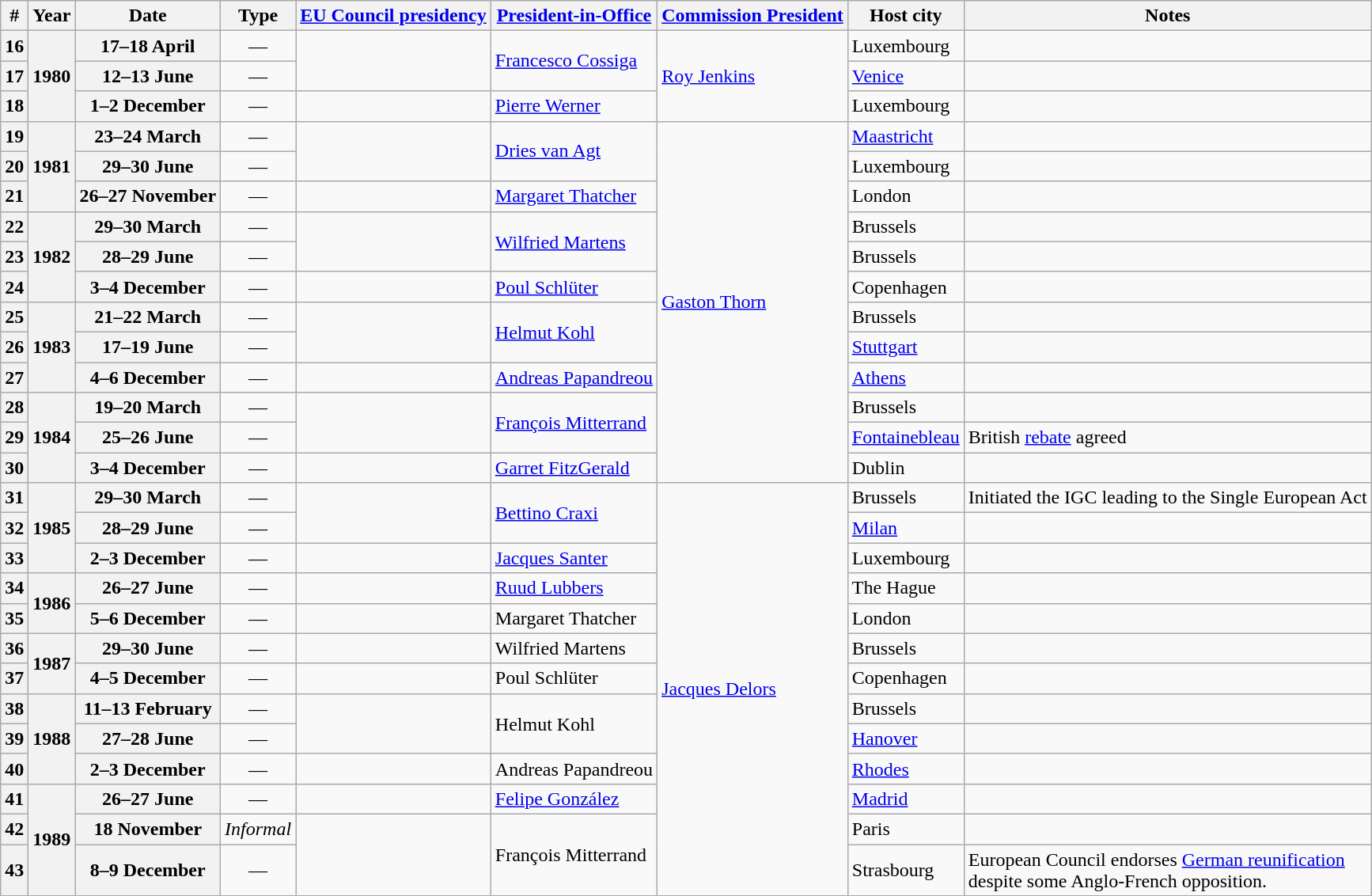<table class="wikitable">
<tr>
<th>#</th>
<th style="width:10px">Year</th>
<th>Date</th>
<th>Type</th>
<th><a href='#'>EU Council presidency</a></th>
<th><a href='#'>President-in-Office</a></th>
<th><a href='#'>Commission President</a></th>
<th>Host city</th>
<th>Notes</th>
</tr>
<tr>
<th>16</th>
<th rowspan=3>1980</th>
<th>17–18 April</th>
<td style="text-align:center">―</td>
<td rowspan=2></td>
<td rowspan=2><a href='#'>Francesco Cossiga</a></td>
<td rowspan=3><a href='#'>Roy Jenkins</a></td>
<td>Luxembourg</td>
<td></td>
</tr>
<tr>
<th>17</th>
<th>12–13 June</th>
<td style="text-align:center">―</td>
<td><a href='#'>Venice</a></td>
<td></td>
</tr>
<tr>
<th>18</th>
<th>1–2 December</th>
<td style="text-align:center">―</td>
<td></td>
<td><a href='#'>Pierre Werner</a></td>
<td>Luxembourg</td>
<td></td>
</tr>
<tr>
<th>19</th>
<th rowspan=3>1981</th>
<th>23–24 March</th>
<td style="text-align:center">―</td>
<td rowspan=2></td>
<td rowspan=2><a href='#'>Dries van Agt</a></td>
<td rowspan=12><a href='#'>Gaston Thorn</a></td>
<td><a href='#'>Maastricht</a></td>
<td></td>
</tr>
<tr>
<th>20</th>
<th>29–30 June</th>
<td style="text-align:center">―</td>
<td>Luxembourg</td>
<td></td>
</tr>
<tr>
<th>21</th>
<th>26–27 November</th>
<td style="text-align:center">―</td>
<td></td>
<td><a href='#'>Margaret Thatcher</a></td>
<td>London</td>
<td></td>
</tr>
<tr>
<th>22</th>
<th rowspan=3>1982</th>
<th>29–30 March</th>
<td style="text-align:center">―</td>
<td rowspan=2></td>
<td rowspan=2><a href='#'>Wilfried Martens</a></td>
<td>Brussels</td>
<td></td>
</tr>
<tr>
<th>23</th>
<th>28–29 June</th>
<td style="text-align:center">―</td>
<td>Brussels</td>
<td></td>
</tr>
<tr>
<th>24</th>
<th>3–4 December</th>
<td style="text-align:center">―</td>
<td></td>
<td><a href='#'>Poul Schlüter</a></td>
<td>Copenhagen</td>
<td></td>
</tr>
<tr>
<th>25</th>
<th rowspan=3>1983</th>
<th>21–22 March</th>
<td style="text-align:center">―</td>
<td rowspan=2></td>
<td rowspan=2><a href='#'>Helmut Kohl</a></td>
<td>Brussels</td>
<td></td>
</tr>
<tr>
<th>26</th>
<th>17–19 June</th>
<td style="text-align:center">―</td>
<td><a href='#'>Stuttgart</a></td>
<td></td>
</tr>
<tr>
<th>27</th>
<th>4–6 December</th>
<td style="text-align:center">―</td>
<td></td>
<td><a href='#'>Andreas Papandreou</a></td>
<td><a href='#'>Athens</a></td>
<td></td>
</tr>
<tr>
<th>28</th>
<th rowspan=3>1984</th>
<th>19–20 March</th>
<td style="text-align:center">―</td>
<td rowspan=2></td>
<td rowspan=2><a href='#'>François Mitterrand</a></td>
<td>Brussels</td>
<td></td>
</tr>
<tr>
<th>29</th>
<th>25–26 June</th>
<td style="text-align:center">―</td>
<td><a href='#'>Fontainebleau</a></td>
<td> British <a href='#'>rebate</a> agreed</td>
</tr>
<tr>
<th>30</th>
<th>3–4 December</th>
<td style="text-align:center">―</td>
<td></td>
<td><a href='#'>Garret FitzGerald</a></td>
<td>Dublin</td>
<td></td>
</tr>
<tr>
<th>31</th>
<th rowspan=3>1985</th>
<th>29–30 March</th>
<td style="text-align:center">―</td>
<td rowspan=2></td>
<td rowspan=2><a href='#'>Bettino Craxi</a></td>
<td rowspan=13><a href='#'>Jacques Delors</a></td>
<td>Brussels</td>
<td> Initiated the IGC leading to the Single European Act</td>
</tr>
<tr>
<th>32</th>
<th>28–29 June</th>
<td style="text-align:center">―</td>
<td><a href='#'>Milan</a></td>
<td></td>
</tr>
<tr>
<th>33</th>
<th>2–3 December</th>
<td style="text-align:center">―</td>
<td></td>
<td><a href='#'>Jacques Santer</a></td>
<td>Luxembourg</td>
<td></td>
</tr>
<tr>
<th>34</th>
<th rowspan=2>1986</th>
<th>26–27 June</th>
<td style="text-align:center">―</td>
<td></td>
<td><a href='#'>Ruud Lubbers</a></td>
<td>The Hague</td>
<td></td>
</tr>
<tr>
<th>35</th>
<th>5–6 December</th>
<td style="text-align:center">―</td>
<td></td>
<td>Margaret Thatcher</td>
<td>London</td>
<td></td>
</tr>
<tr>
<th>36</th>
<th rowspan=2>1987</th>
<th>29–30 June</th>
<td style="text-align:center">―</td>
<td></td>
<td>Wilfried Martens</td>
<td>Brussels</td>
<td></td>
</tr>
<tr>
<th>37</th>
<th>4–5 December</th>
<td style="text-align:center">―</td>
<td></td>
<td>Poul Schlüter</td>
<td>Copenhagen</td>
<td></td>
</tr>
<tr>
<th>38</th>
<th rowspan=3>1988</th>
<th>11–13 February</th>
<td style="text-align:center">―</td>
<td rowspan=2></td>
<td rowspan=2>Helmut Kohl</td>
<td>Brussels</td>
<td></td>
</tr>
<tr>
<th>39</th>
<th>27–28 June</th>
<td style="text-align:center">―</td>
<td><a href='#'>Hanover</a></td>
<td></td>
</tr>
<tr>
<th>40</th>
<th>2–3 December</th>
<td style="text-align:center">―</td>
<td></td>
<td>Andreas Papandreou</td>
<td><a href='#'>Rhodes</a></td>
<td></td>
</tr>
<tr>
<th>41</th>
<th rowspan=3>1989</th>
<th>26–27 June</th>
<td style="text-align:center">―</td>
<td></td>
<td><a href='#'>Felipe González</a></td>
<td><a href='#'>Madrid</a></td>
<td></td>
</tr>
<tr>
<th>42</th>
<th>18 November</th>
<td style="text-align:center"><em>Informal</em></td>
<td rowspan=2></td>
<td rowspan=2>François Mitterrand</td>
<td>Paris</td>
<td></td>
</tr>
<tr>
<th>43</th>
<th>8–9 December</th>
<td style="text-align:center">―</td>
<td>Strasbourg</td>
<td> European Council endorses <a href='#'>German reunification</a> <br>despite some Anglo-French opposition.</td>
</tr>
</table>
